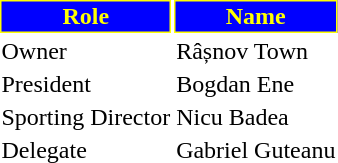<table class="toccolours">
<tr>
<th style="background:#0000FF;color:#FFFF00;border:1px solid #FFFF00;">Role</th>
<th style="background:#0000FF;color:#FFFF00;border:1px solid #FFFF00;">Name</th>
</tr>
<tr>
<td>Owner</td>
<td> Râșnov Town</td>
</tr>
<tr>
<td>President</td>
<td> Bogdan Ene</td>
</tr>
<tr>
<td>Sporting Director</td>
<td> Nicu Badea</td>
</tr>
<tr>
<td>Delegate</td>
<td> Gabriel Guteanu</td>
</tr>
</table>
